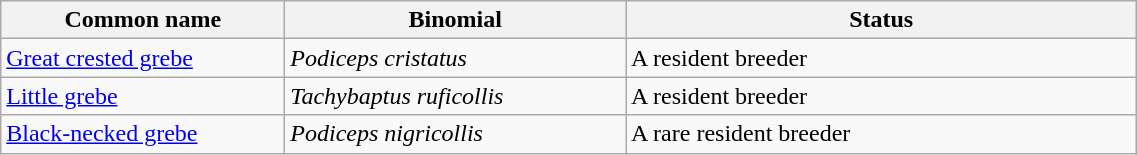<table width=60% class="wikitable">
<tr>
<th width=25%>Common name</th>
<th width=30%>Binomial</th>
<th width=45%>Status</th>
</tr>
<tr>
<td><a href='#'>Great crested grebe</a></td>
<td><em>Podiceps cristatus</em></td>
<td>A resident breeder</td>
</tr>
<tr>
<td><a href='#'>Little grebe</a></td>
<td><em>Tachybaptus ruficollis</em></td>
<td>A resident breeder</td>
</tr>
<tr>
<td><a href='#'>Black-necked grebe</a></td>
<td><em>Podiceps nigricollis</em></td>
<td>A rare resident breeder</td>
</tr>
</table>
